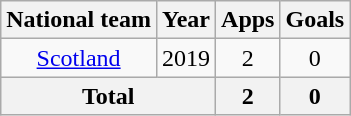<table class=wikitable style=text-align:center>
<tr>
<th>National team</th>
<th>Year</th>
<th>Apps</th>
<th>Goals</th>
</tr>
<tr>
<td rowspan=1><a href='#'>Scotland</a></td>
<td>2019</td>
<td>2</td>
<td>0</td>
</tr>
<tr>
<th colspan=2>Total</th>
<th>2</th>
<th>0</th>
</tr>
</table>
